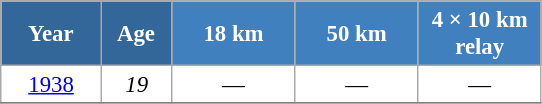<table class="wikitable" style="font-size:95%; text-align:center; border:grey solid 1px; border-collapse:collapse; background:#ffffff;">
<tr>
<th style="background-color:#369; color:white; width:60px;"> Year </th>
<th style="background-color:#369; color:white; width:40px;"> Age </th>
<th style="background-color:#4180be; color:white; width:75px;"> 18 km </th>
<th style="background-color:#4180be; color:white; width:75px;"> 50 km </th>
<th style="background-color:#4180be; color:white; width:75px;"> 4 × 10 km <br> relay </th>
</tr>
<tr>
<td><a href='#'>1938</a></td>
<td><em>19</em></td>
<td>—</td>
<td>—</td>
<td>—</td>
</tr>
<tr>
</tr>
</table>
